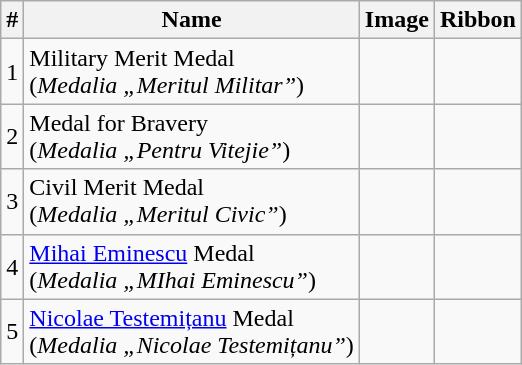<table class="wikitable">
<tr>
<th>#</th>
<th>Name</th>
<th>Image</th>
<th>Ribbon</th>
</tr>
<tr>
<td>1</td>
<td>Military Merit Medal<br>(<em>Medalia „Meritul Militar”</em>)</td>
<td></td>
<td></td>
</tr>
<tr>
<td>2</td>
<td>Medal for Bravery<br>(<em>Medalia „Pentru Vitejie”</em>)</td>
<td></td>
<td></td>
</tr>
<tr>
<td>3</td>
<td>Civil Merit Medal<br>(<em>Medalia „Meritul Civic”</em>)</td>
<td></td>
<td></td>
</tr>
<tr>
<td>4</td>
<td><a href='#'>Mihai Eminescu</a> Medal<br>(<em>Medalia „MIhai Eminescu”</em>)</td>
<td></td>
<td></td>
</tr>
<tr>
<td>5</td>
<td><a href='#'>Nicolae Testemițanu</a> Medal<br>(<em>Medalia „Nicolae Testemițanu”</em>)</td>
<td></td>
<td></td>
</tr>
</table>
